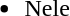<table style="width:90%;">
<tr>
<td><br><ul><li>Nele</li></ul></td>
</tr>
</table>
